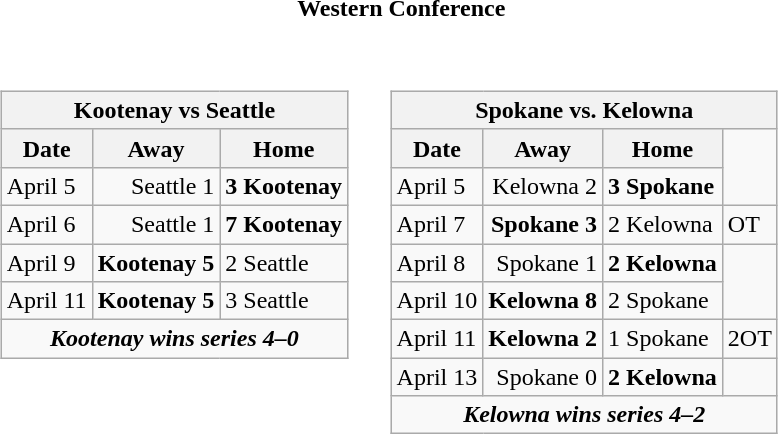<table cellspacing="10">
<tr>
<th colspan="2">Western Conference</th>
</tr>
<tr>
<td valign="top"><br><table class="wikitable">
<tr>
<th bgcolor="#DDDDDD" colspan="4">Kootenay vs Seattle</th>
</tr>
<tr>
<th>Date</th>
<th>Away</th>
<th>Home</th>
</tr>
<tr>
<td>April 5</td>
<td align="right">Seattle 1</td>
<td><strong>3 Kootenay</strong></td>
</tr>
<tr>
<td>April 6</td>
<td align="right">Seattle 1</td>
<td><strong>7 Kootenay</strong></td>
</tr>
<tr>
<td>April 9</td>
<td align="right"><strong>Kootenay 5</strong></td>
<td>2 Seattle</td>
</tr>
<tr>
<td>April 11</td>
<td align="right"><strong>Kootenay 5</strong></td>
<td>3 Seattle</td>
</tr>
<tr align="center">
<td colspan="4"><strong><em>Kootenay wins series 4–0</em></strong></td>
</tr>
</table>
</td>
<td valign="top"><br><table class="wikitable">
<tr>
<th bgcolor="#DDDDDD" colspan="4">Spokane vs. Kelowna</th>
</tr>
<tr>
<th>Date</th>
<th>Away</th>
<th>Home</th>
</tr>
<tr>
<td>April 5</td>
<td align="right">Kelowna 2</td>
<td><strong>3 Spokane</strong></td>
</tr>
<tr>
<td>April 7</td>
<td align="right"><strong>Spokane 3</strong></td>
<td>2 Kelowna</td>
<td>OT</td>
</tr>
<tr>
<td>April 8</td>
<td align="right">Spokane 1</td>
<td><strong>2 Kelowna</strong></td>
</tr>
<tr>
<td>April 10</td>
<td align="right"><strong>Kelowna 8</strong></td>
<td>2 Spokane</td>
</tr>
<tr>
<td>April 11</td>
<td align="right"><strong>Kelowna 2</strong></td>
<td>1 Spokane</td>
<td>2OT</td>
</tr>
<tr>
<td>April 13</td>
<td align="right">Spokane 0</td>
<td><strong>2 Kelowna</strong></td>
</tr>
<tr align="center">
<td colspan="4"><strong><em>Kelowna wins series 4–2</em></strong></td>
</tr>
</table>
</td>
</tr>
</table>
